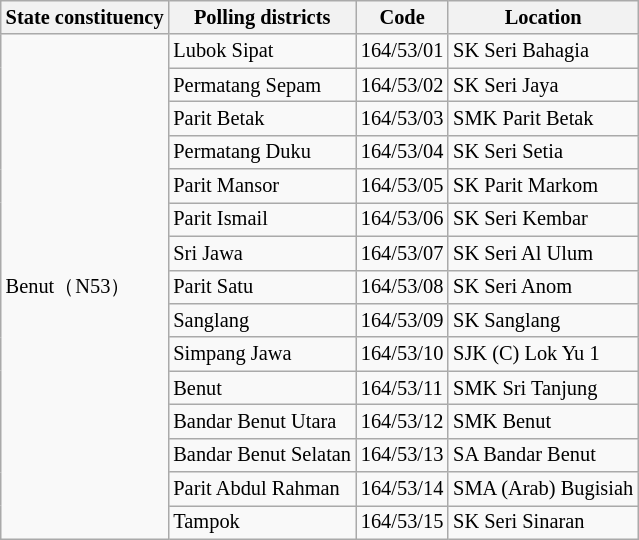<table class="wikitable sortable mw-collapsible" style="white-space:nowrap;font-size:85%">
<tr>
<th>State constituency</th>
<th>Polling districts</th>
<th>Code</th>
<th>Location</th>
</tr>
<tr>
<td rowspan="15">Benut（N53）</td>
<td>Lubok Sipat</td>
<td>164/53/01</td>
<td>SK Seri Bahagia</td>
</tr>
<tr>
<td>Permatang Sepam</td>
<td>164/53/02</td>
<td>SK Seri Jaya</td>
</tr>
<tr>
<td>Parit Betak</td>
<td>164/53/03</td>
<td>SMK Parit Betak</td>
</tr>
<tr>
<td>Permatang Duku</td>
<td>164/53/04</td>
<td>SK Seri Setia</td>
</tr>
<tr>
<td>Parit Mansor</td>
<td>164/53/05</td>
<td>SK Parit Markom</td>
</tr>
<tr>
<td>Parit Ismail</td>
<td>164/53/06</td>
<td>SK Seri Kembar</td>
</tr>
<tr>
<td>Sri Jawa</td>
<td>164/53/07</td>
<td>SK Seri Al Ulum</td>
</tr>
<tr>
<td>Parit Satu</td>
<td>164/53/08</td>
<td>SK Seri Anom</td>
</tr>
<tr>
<td>Sanglang</td>
<td>164/53/09</td>
<td>SK Sanglang</td>
</tr>
<tr>
<td>Simpang Jawa</td>
<td>164/53/10</td>
<td>SJK (C) Lok Yu 1</td>
</tr>
<tr>
<td>Benut</td>
<td>164/53/11</td>
<td>SMK Sri Tanjung</td>
</tr>
<tr>
<td>Bandar Benut Utara</td>
<td>164/53/12</td>
<td>SMK Benut</td>
</tr>
<tr>
<td>Bandar Benut Selatan</td>
<td>164/53/13</td>
<td>SA Bandar Benut</td>
</tr>
<tr>
<td>Parit Abdul Rahman</td>
<td>164/53/14</td>
<td>SMA (Arab) Bugisiah</td>
</tr>
<tr>
<td>Tampok</td>
<td>164/53/15</td>
<td>SK Seri Sinaran</td>
</tr>
</table>
